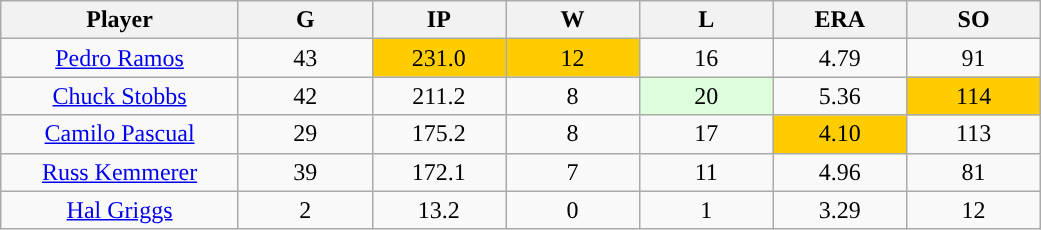<table class="wikitable sortable">
<tr>
<th bgcolor="#DDDDFF" width="16%">Player</th>
<th bgcolor="#DDDDFF" width="9%">G</th>
<th bgcolor="#DDDDFF" width="9%">IP</th>
<th bgcolor="#DDDDFF" width="9%">W</th>
<th bgcolor="#DDDDFF" width="9%">L</th>
<th bgcolor="#DDDDFF" width="9%">ERA</th>
<th bgcolor="#DDDDFF" width="9%">SO</th>
</tr>
<tr align="center">
<td><a href='#'>Pedro Ramos</a></td>
<td>43</td>
<td style="background:#fc0;">231.0</td>
<td style="background:#fc0;">12</td>
<td>16</td>
<td>4.79</td>
<td>91</td>
</tr>
<tr align="center">
<td><a href='#'>Chuck Stobbs</a></td>
<td>42</td>
<td>211.2</td>
<td>8</td>
<td style="background:#DDFFDD;">20</td>
<td>5.36</td>
<td style="background:#fc0;">114</td>
</tr>
<tr align="center">
<td><a href='#'>Camilo Pascual</a></td>
<td>29</td>
<td>175.2</td>
<td>8</td>
<td>17</td>
<td style="background:#fc0;">4.10</td>
<td>113</td>
</tr>
<tr align="center">
<td><a href='#'>Russ Kemmerer</a></td>
<td>39</td>
<td>172.1</td>
<td>7</td>
<td>11</td>
<td>4.96</td>
<td>81</td>
</tr>
<tr align="center">
<td><a href='#'>Hal Griggs</a></td>
<td>2</td>
<td>13.2</td>
<td>0</td>
<td>1</td>
<td>3.29</td>
<td>12</td>
</tr>
</table>
